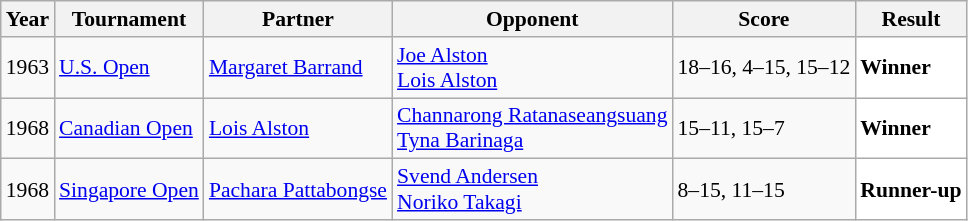<table class="sortable wikitable" style="font-size: 90%;">
<tr>
<th>Year</th>
<th>Tournament</th>
<th>Partner</th>
<th>Opponent</th>
<th>Score</th>
<th>Result</th>
</tr>
<tr>
<td align="center">1963</td>
<td><a href='#'>U.S. Open</a></td>
<td> <a href='#'>Margaret Barrand</a></td>
<td> <a href='#'>Joe Alston</a><br> <a href='#'>Lois Alston</a></td>
<td>18–16, 4–15, 15–12</td>
<td style="text-align:left; background:white"> <strong>Winner</strong></td>
</tr>
<tr>
<td align="center">1968</td>
<td><a href='#'>Canadian Open</a></td>
<td> <a href='#'>Lois Alston</a></td>
<td> <a href='#'>Channarong Ratanaseangsuang</a><br> <a href='#'>Tyna Barinaga</a></td>
<td>15–11, 15–7</td>
<td style="text-align:left; background:white"> <strong>Winner</strong></td>
</tr>
<tr>
<td align="center">1968</td>
<td><a href='#'>Singapore Open</a></td>
<td> <a href='#'>Pachara Pattabongse</a></td>
<td> <a href='#'>Svend Andersen</a><br> <a href='#'>Noriko Takagi</a></td>
<td>8–15, 11–15</td>
<td style="text-align:left; background:white"> <strong>Runner-up</strong></td>
</tr>
</table>
